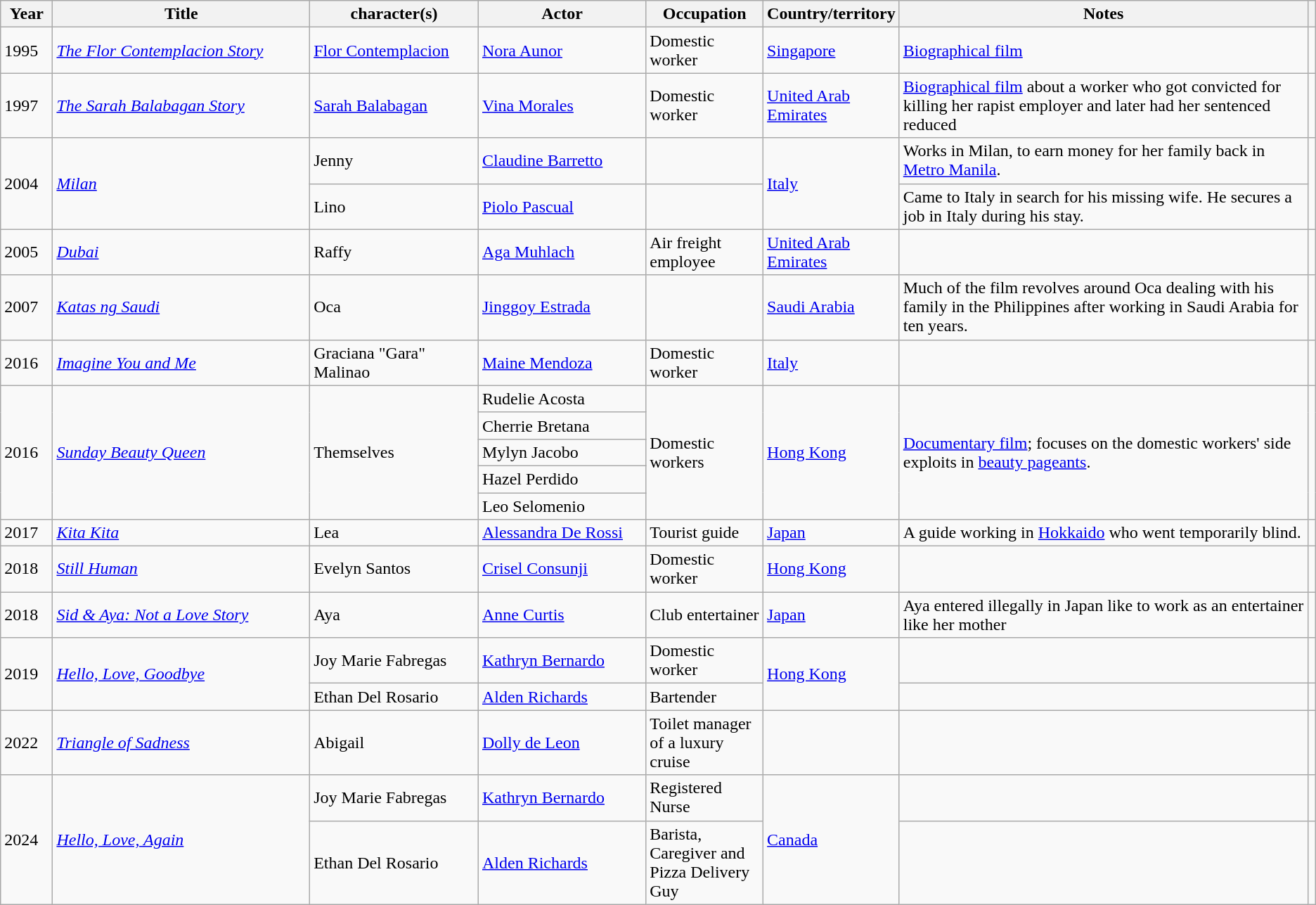<table class="wikitable sortable">
<tr>
<th style="width:4%;">Year</th>
<th style="width:20%;">Title</th>
<th style="width:13%;"> character(s)</th>
<th style="width:13%;">Actor</th>
<th style="width:9%;">Occupation</th>
<th style="width:9%;">Country/territory</th>
<th style="width:36%;">Notes</th>
<th style="width:4%;" class="unsortable"></th>
</tr>
<tr>
<td>1995</td>
<td><em><a href='#'>The Flor Contemplacion Story</a></em></td>
<td><a href='#'>Flor Contemplacion</a></td>
<td><a href='#'>Nora Aunor</a></td>
<td>Domestic worker</td>
<td><a href='#'>Singapore</a></td>
<td><a href='#'>Biographical film</a></td>
<td></td>
</tr>
<tr>
<td>1997</td>
<td><em><a href='#'>The Sarah Balabagan Story</a></em></td>
<td><a href='#'>Sarah Balabagan</a></td>
<td><a href='#'>Vina Morales</a></td>
<td>Domestic worker</td>
<td><a href='#'>United Arab Emirates</a></td>
<td><a href='#'>Biographical film</a> about a worker who got convicted for killing her rapist employer and later had her sentenced reduced</td>
<td></td>
</tr>
<tr>
<td rowspan=2>2004</td>
<td rowspan=2><em><a href='#'>Milan</a></em></td>
<td>Jenny</td>
<td><a href='#'>Claudine Barretto</a></td>
<td></td>
<td rowspan=2><a href='#'>Italy</a></td>
<td>Works in Milan, to earn money for her family back in <a href='#'>Metro Manila</a>.</td>
<td rowspan=2></td>
</tr>
<tr>
<td>Lino</td>
<td><a href='#'>Piolo Pascual</a></td>
<td></td>
<td>Came to Italy in search for his missing wife. He secures a job in Italy during his stay.</td>
</tr>
<tr>
<td>2005</td>
<td><em><a href='#'>Dubai</a></em></td>
<td>Raffy</td>
<td><a href='#'>Aga Muhlach</a></td>
<td>Air freight employee</td>
<td><a href='#'>United Arab Emirates</a></td>
<td></td>
<td></td>
</tr>
<tr>
<td>2007</td>
<td><em><a href='#'>Katas ng Saudi</a></em></td>
<td>Oca</td>
<td><a href='#'>Jinggoy Estrada</a></td>
<td></td>
<td><a href='#'>Saudi Arabia</a></td>
<td>Much of the film revolves around Oca dealing with his family in the Philippines after working in Saudi Arabia for ten years.</td>
<td></td>
</tr>
<tr>
<td>2016</td>
<td><em><a href='#'>Imagine You and Me</a></em></td>
<td>Graciana "Gara" Malinao</td>
<td><a href='#'>Maine Mendoza</a></td>
<td>Domestic worker</td>
<td><a href='#'>Italy</a></td>
<td></td>
<td></td>
</tr>
<tr>
<td rowspan=5>2016</td>
<td rowspan=5><em><a href='#'>Sunday Beauty Queen</a></em></td>
<td rowspan=5>Themselves</td>
<td>Rudelie Acosta</td>
<td rowspan=5>Domestic workers</td>
<td rowspan=5><a href='#'>Hong Kong</a></td>
<td rowspan=5><a href='#'>Documentary film</a>; focuses on the domestic workers' side exploits in <a href='#'>beauty pageants</a>.</td>
<td rowspan=5></td>
</tr>
<tr>
<td>Cherrie Bretana</td>
</tr>
<tr>
<td>Mylyn Jacobo</td>
</tr>
<tr>
<td>Hazel Perdido</td>
</tr>
<tr>
<td>Leo Selomenio</td>
</tr>
<tr>
<td>2017</td>
<td><em><a href='#'>Kita Kita</a></em></td>
<td>Lea</td>
<td><a href='#'>Alessandra De Rossi</a></td>
<td>Tourist guide</td>
<td><a href='#'>Japan</a></td>
<td>A guide working in <a href='#'>Hokkaido</a> who went temporarily blind.</td>
<td></td>
</tr>
<tr>
<td>2018</td>
<td><em><a href='#'>Still Human</a></em></td>
<td>Evelyn Santos</td>
<td><a href='#'>Crisel Consunji</a></td>
<td>Domestic worker</td>
<td><a href='#'>Hong Kong</a></td>
<td></td>
<td></td>
</tr>
<tr>
<td>2018</td>
<td><em><a href='#'>Sid & Aya: Not a Love Story</a></em></td>
<td>Aya</td>
<td><a href='#'>Anne Curtis</a></td>
<td>Club entertainer</td>
<td><a href='#'>Japan</a></td>
<td>Aya entered illegally in Japan like to work as an entertainer like her mother</td>
<td></td>
</tr>
<tr>
<td rowspan=2>2019</td>
<td rowspan=2><em><a href='#'>Hello, Love, Goodbye</a></em></td>
<td>Joy Marie Fabregas</td>
<td><a href='#'>Kathryn Bernardo</a></td>
<td>Domestic worker</td>
<td rowspan=2><a href='#'>Hong Kong</a></td>
<td></td>
<td></td>
</tr>
<tr>
<td>Ethan Del Rosario</td>
<td><a href='#'>Alden Richards</a></td>
<td>Bartender</td>
<td></td>
<td></td>
</tr>
<tr>
<td>2022</td>
<td><em><a href='#'>Triangle of Sadness</a></em></td>
<td>Abigail</td>
<td><a href='#'>Dolly de Leon</a></td>
<td>Toilet manager of a luxury cruise</td>
<td></td>
<td></td>
<td align="center"></td>
</tr>
<tr>
<td rowspan=2>2024</td>
<td rowspan=2><em><a href='#'>Hello, Love, Again</a></em></td>
<td>Joy Marie Fabregas</td>
<td><a href='#'>Kathryn Bernardo</a></td>
<td>Registered Nurse</td>
<td rowspan=2><a href='#'>Canada</a></td>
<td></td>
<td></td>
</tr>
<tr>
<td>Ethan Del Rosario</td>
<td><a href='#'>Alden Richards</a></td>
<td>Barista, Caregiver and Pizza Delivery Guy</td>
<td></td>
<td></td>
</tr>
</table>
